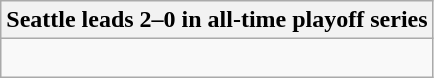<table class="wikitable collapsible collapsed">
<tr>
<th>Seattle leads 2–0 in all-time playoff series</th>
</tr>
<tr>
<td><br>
</td>
</tr>
</table>
